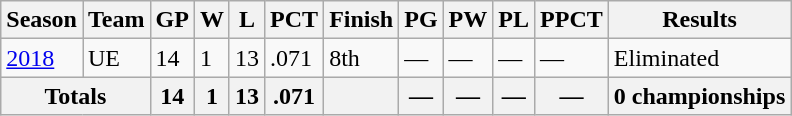<table class="wikitable">
<tr>
<th>Season</th>
<th>Team</th>
<th>GP</th>
<th>W</th>
<th>L</th>
<th>PCT</th>
<th>Finish</th>
<th>PG</th>
<th>PW</th>
<th>PL</th>
<th>PPCT</th>
<th>Results</th>
</tr>
<tr>
<td><a href='#'>2018</a></td>
<td>UE</td>
<td>14</td>
<td>1</td>
<td>13</td>
<td>.071</td>
<td>8th</td>
<td>—</td>
<td>—</td>
<td>—</td>
<td>—</td>
<td>Eliminated</td>
</tr>
<tr>
<th colspan="2">Totals</th>
<th>14</th>
<th>1</th>
<th>13</th>
<th>.071</th>
<th></th>
<th>—</th>
<th>—</th>
<th>—</th>
<th>—</th>
<th>0 championships</th>
</tr>
</table>
